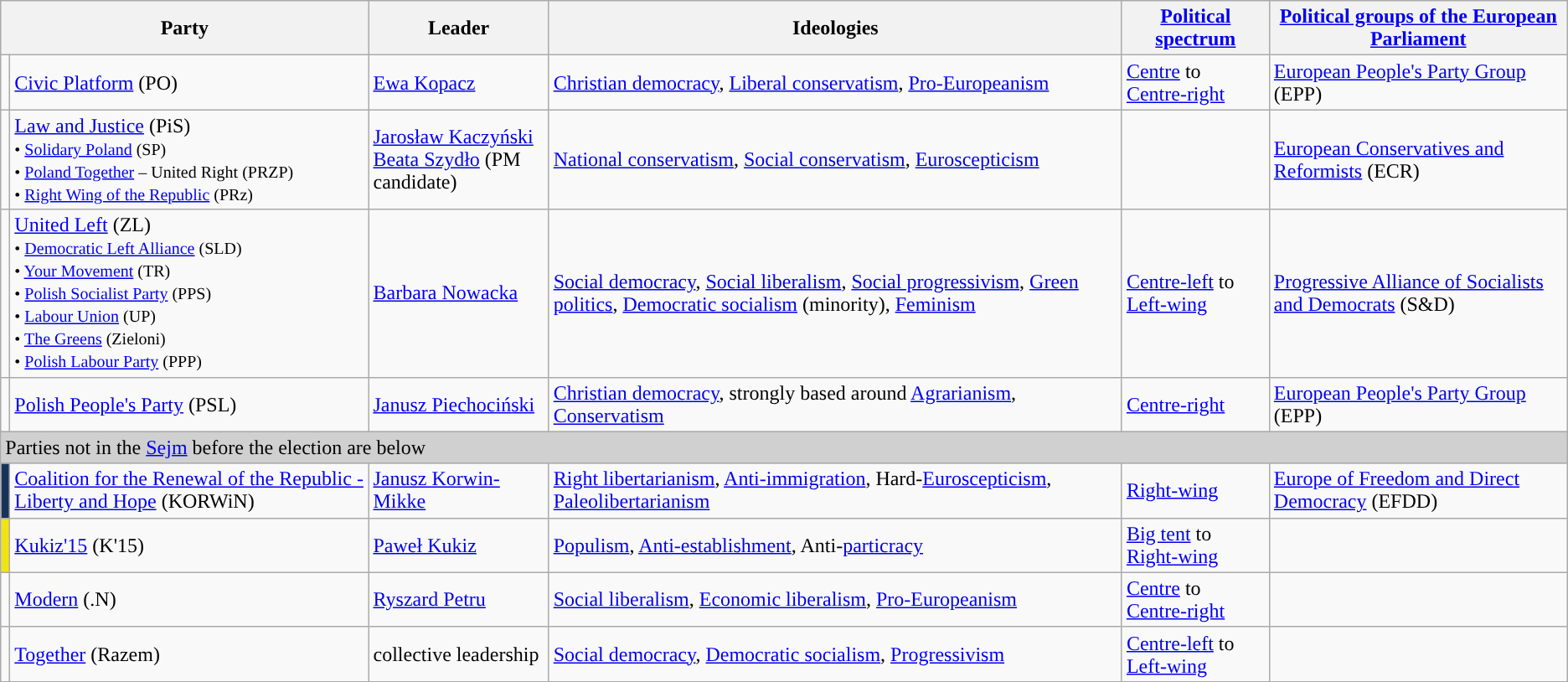<table class=wikitable style=text-align:left>
<tr>
<th colspan=2>Party</th>
<th>Leader</th>
<th>Ideologies</th>
<th><a href='#'>Political spectrum</a></th>
<th><a href='#'>Political groups of the European Parliament</a></th>
</tr>
<tr>
<td></td>
<td><a href='#'>Civic Platform</a> (PO)</td>
<td><a href='#'>Ewa Kopacz</a></td>
<td><a href='#'>Christian democracy</a>, <a href='#'>Liberal conservatism</a>, <a href='#'>Pro-Europeanism</a></td>
<td><a href='#'>Centre</a> to <a href='#'>Centre-right</a></td>
<td><a href='#'>European People's Party Group</a> (EPP)</td>
</tr>
<tr>
<td></td>
<td><a href='#'>Law and Justice</a> (PiS)<small><br>• <a href='#'>Solidary Poland</a> (SP) <br> • <a href='#'>Poland Together</a> – United Right (PRZP) <br>• <a href='#'>Right Wing of the Republic</a> (PRz) </small></td>
<td><a href='#'>Jarosław Kaczyński</a><br> <a href='#'>Beata Szydło</a> (PM candidate)</td>
<td><a href='#'>National conservatism</a>, <a href='#'>Social conservatism</a>, <a href='#'>Euroscepticism</a></td>
<td></td>
<td><a href='#'>European Conservatives and Reformists</a> (ECR)</td>
</tr>
<tr>
<td></td>
<td><a href='#'>United Left</a> (ZL)<small><br>• <a href='#'>Democratic Left Alliance</a> (SLD) <br>• <a href='#'>Your Movement</a> (TR)<br>• <a href='#'>Polish Socialist Party</a> (PPS)<br>• <a href='#'>Labour Union</a> (UP)<br>• <a href='#'>The Greens</a> (Zieloni)<br>• <a href='#'>Polish Labour Party</a> (PPP)</small></td>
<td><a href='#'>Barbara Nowacka</a></td>
<td><a href='#'>Social democracy</a>, <a href='#'>Social liberalism</a>, <a href='#'>Social progressivism</a>, <a href='#'>Green politics</a>, <a href='#'>Democratic socialism</a> (minority), <a href='#'>Feminism</a></td>
<td><a href='#'>Centre-left</a> to <a href='#'>Left-wing</a></td>
<td><a href='#'>Progressive Alliance of Socialists and Democrats</a> (S&D)</td>
</tr>
<tr>
<td></td>
<td><a href='#'>Polish People's Party</a> (PSL)</td>
<td><a href='#'>Janusz Piechociński</a></td>
<td><a href='#'>Christian democracy</a>, strongly based around <a href='#'>Agrarianism</a>, <a href='#'>Conservatism</a></td>
<td><a href='#'>Centre-right</a></td>
<td><a href='#'>European People's Party Group</a> (EPP)</td>
</tr>
<tr>
<td colspan="6" style="background:#D0D0D0; color:black">Parties not in the <a href='#'>Sejm</a> before the election are below</td>
</tr>
<tr>
<td style="color:inherit;background:#173358"></td>
<td><a href='#'>Coalition for the Renewal of the Republic - Liberty and Hope</a> (KORWiN)</td>
<td><a href='#'>Janusz Korwin-Mikke</a></td>
<td><a href='#'>Right libertarianism</a>, <a href='#'>Anti-immigration</a>, Hard-<a href='#'>Euroscepticism</a>, <a href='#'>Paleolibertarianism</a></td>
<td><a href='#'>Right-wing</a></td>
<td><a href='#'>Europe of Freedom and Direct Democracy</a> (EFDD)</td>
</tr>
<tr>
<td style="color:inherit;background:#F0E511"></td>
<td><a href='#'>Kukiz'15</a> (K'15)</td>
<td><a href='#'>Paweł Kukiz</a></td>
<td><a href='#'>Populism</a>, <a href='#'>Anti-establishment</a>, Anti-<a href='#'>particracy</a></td>
<td><a href='#'>Big tent</a> to <a href='#'>Right-wing</a></td>
<td></td>
</tr>
<tr>
<td></td>
<td><a href='#'>Modern</a> (.N)</td>
<td><a href='#'>Ryszard Petru</a></td>
<td><a href='#'>Social liberalism</a>, <a href='#'>Economic liberalism</a>, <a href='#'>Pro-Europeanism</a></td>
<td><a href='#'>Centre</a> to <a href='#'>Centre-right</a></td>
<td></td>
</tr>
<tr>
<td bgcolor=></td>
<td><a href='#'>Together</a> (Razem)</td>
<td>collective leadership</td>
<td><a href='#'>Social democracy</a>, <a href='#'>Democratic socialism</a>, <a href='#'>Progressivism</a></td>
<td><a href='#'>Centre-left</a> to <a href='#'>Left-wing</a></td>
<td></td>
</tr>
</table>
